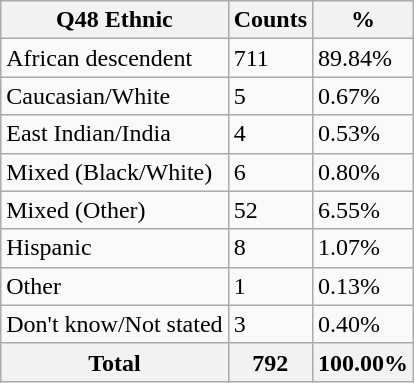<table class="wikitable sortable">
<tr>
<th>Q48 Ethnic</th>
<th>Counts</th>
<th>%</th>
</tr>
<tr>
<td>African descendent</td>
<td>711</td>
<td>89.84%</td>
</tr>
<tr>
<td>Caucasian/White</td>
<td>5</td>
<td>0.67%</td>
</tr>
<tr>
<td>East Indian/India</td>
<td>4</td>
<td>0.53%</td>
</tr>
<tr>
<td>Mixed (Black/White)</td>
<td>6</td>
<td>0.80%</td>
</tr>
<tr>
<td>Mixed (Other)</td>
<td>52</td>
<td>6.55%</td>
</tr>
<tr>
<td>Hispanic</td>
<td>8</td>
<td>1.07%</td>
</tr>
<tr>
<td>Other</td>
<td>1</td>
<td>0.13%</td>
</tr>
<tr>
<td>Don't know/Not stated</td>
<td>3</td>
<td>0.40%</td>
</tr>
<tr>
<th>Total</th>
<th>792</th>
<th>100.00%</th>
</tr>
</table>
